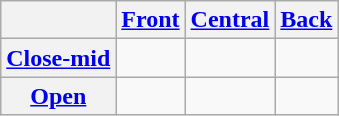<table class="wikitable">
<tr>
<th></th>
<th><a href='#'>Front</a></th>
<th><a href='#'>Central</a></th>
<th><a href='#'>Back</a></th>
</tr>
<tr>
<th><a href='#'>Close-mid</a></th>
<td></td>
<td></td>
<td></td>
</tr>
<tr>
<th><a href='#'>Open</a></th>
<td></td>
<td></td>
<td></td>
</tr>
</table>
